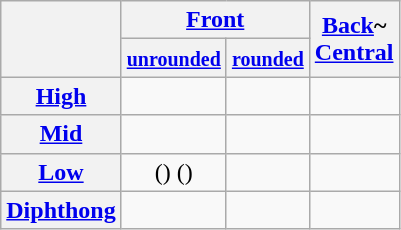<table class="wikitable">
<tr>
<th rowspan="2"></th>
<th colspan="2"><a href='#'>Front</a></th>
<th rowspan="2"><a href='#'>Back</a>~<br><a href='#'>Central</a></th>
</tr>
<tr>
<th><a href='#'><small>unrounded</small></a></th>
<th><a href='#'><small>rounded</small></a></th>
</tr>
<tr style="text-align:center;">
<th><a href='#'>High</a></th>
<td> </td>
<td> </td>
<td> </td>
</tr>
<tr style="text-align:center;">
<th><a href='#'>Mid</a></th>
<td> </td>
<td> </td>
<td> </td>
</tr>
<tr style="text-align:center;">
<th><a href='#'>Low</a></th>
<td>() ()</td>
<td></td>
<td> </td>
</tr>
<tr style="text-align:center;">
<th><a href='#'>Diphthong</a></th>
<td> </td>
<td> </td>
<td> </td>
</tr>
</table>
